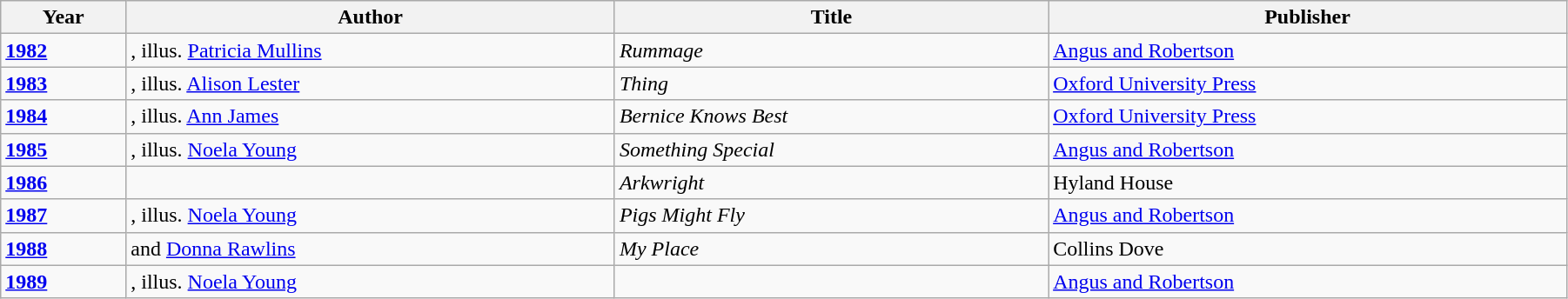<table class="wikitable sortable mw-collapsible" width="95%">
<tr>
<th>Year</th>
<th>Author</th>
<th>Title</th>
<th>Publisher</th>
</tr>
<tr>
<td><strong><a href='#'>1982</a></strong></td>
<td>, illus. <a href='#'>Patricia Mullins</a></td>
<td><em>Rummage</em></td>
<td><a href='#'>Angus and Robertson</a></td>
</tr>
<tr>
<td><strong><a href='#'>1983</a></strong></td>
<td>, illus. <a href='#'>Alison Lester</a></td>
<td><em>Thing</em></td>
<td><a href='#'>Oxford University Press</a></td>
</tr>
<tr>
<td><strong><a href='#'>1984</a></strong></td>
<td>, illus. <a href='#'>Ann James</a></td>
<td><em>Bernice Knows Best</em></td>
<td><a href='#'>Oxford University Press</a></td>
</tr>
<tr>
<td><strong><a href='#'>1985</a></strong></td>
<td>, illus. <a href='#'>Noela Young</a></td>
<td><em>Something Special</em></td>
<td><a href='#'>Angus and Robertson</a></td>
</tr>
<tr>
<td><strong><a href='#'>1986</a></strong></td>
<td></td>
<td><em>Arkwright</em></td>
<td>Hyland House</td>
</tr>
<tr>
<td><strong><a href='#'>1987</a></strong></td>
<td>, illus. <a href='#'>Noela Young</a></td>
<td><em>Pigs Might Fly</em></td>
<td><a href='#'>Angus and Robertson</a></td>
</tr>
<tr>
<td><strong><a href='#'>1988</a></strong></td>
<td> and <a href='#'>Donna Rawlins</a></td>
<td><em>My Place</em></td>
<td>Collins Dove</td>
</tr>
<tr>
<td><strong><a href='#'>1989</a></strong></td>
<td>, illus. <a href='#'>Noela Young</a></td>
<td><em></em></td>
<td><a href='#'>Angus and Robertson</a></td>
</tr>
</table>
